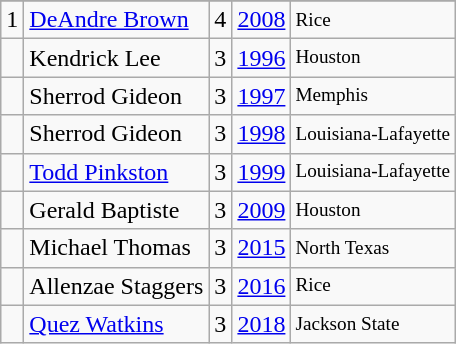<table class="wikitable">
<tr>
</tr>
<tr>
<td>1</td>
<td><a href='#'>DeAndre Brown</a></td>
<td>4</td>
<td><a href='#'>2008</a></td>
<td style="font-size:80%;">Rice</td>
</tr>
<tr>
<td></td>
<td>Kendrick Lee</td>
<td>3</td>
<td><a href='#'>1996</a></td>
<td style="font-size:80%;">Houston</td>
</tr>
<tr>
<td></td>
<td>Sherrod Gideon</td>
<td>3</td>
<td><a href='#'>1997</a></td>
<td style="font-size:80%;">Memphis</td>
</tr>
<tr>
<td></td>
<td>Sherrod Gideon</td>
<td>3</td>
<td><a href='#'>1998</a></td>
<td style="font-size:80%;">Louisiana-Lafayette</td>
</tr>
<tr>
<td></td>
<td><a href='#'>Todd Pinkston</a></td>
<td>3</td>
<td><a href='#'>1999</a></td>
<td style="font-size:80%;">Louisiana-Lafayette</td>
</tr>
<tr>
<td></td>
<td>Gerald Baptiste</td>
<td>3</td>
<td><a href='#'>2009</a></td>
<td style="font-size:80%;">Houston</td>
</tr>
<tr>
<td></td>
<td>Michael Thomas</td>
<td>3</td>
<td><a href='#'>2015</a></td>
<td style="font-size:80%;">North Texas</td>
</tr>
<tr>
<td></td>
<td>Allenzae Staggers</td>
<td>3</td>
<td><a href='#'>2016</a></td>
<td style="font-size:80%;">Rice</td>
</tr>
<tr>
<td></td>
<td><a href='#'>Quez Watkins</a></td>
<td>3</td>
<td><a href='#'>2018</a></td>
<td style="font-size:80%;">Jackson State</td>
</tr>
</table>
